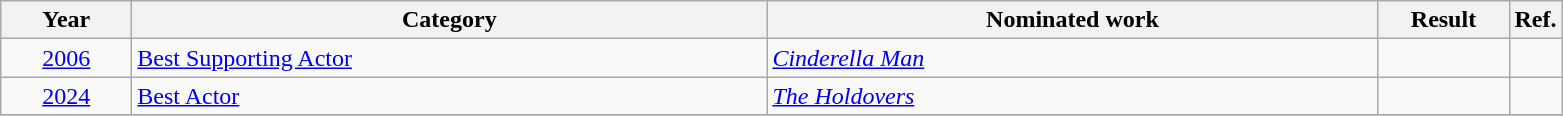<table class=wikitable>
<tr>
<th scope="col" style="width:5em;">Year</th>
<th scope="col" style="width:26em;">Category</th>
<th scope="col" style="width:25em;">Nominated work</th>
<th scope="col" style="width:5em;">Result</th>
<th>Ref.</th>
</tr>
<tr>
<td style="text-align:center;"><a href='#'>2006</a></td>
<td><a href='#'>Best Supporting Actor</a></td>
<td><em><a href='#'>Cinderella Man</a></em></td>
<td></td>
<td></td>
</tr>
<tr>
<td style="text-align:center;"><a href='#'>2024</a></td>
<td><a href='#'>Best Actor</a></td>
<td><em><a href='#'>The Holdovers</a></em></td>
<td></td>
<td></td>
</tr>
<tr>
</tr>
</table>
